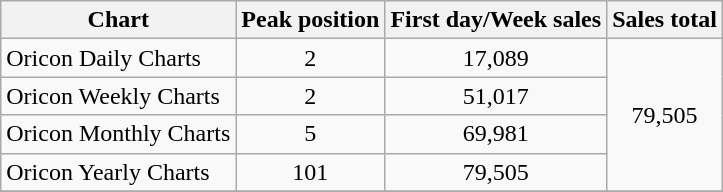<table class="wikitable">
<tr>
<th>Chart</th>
<th>Peak position</th>
<th>First day/Week sales</th>
<th>Sales total</th>
</tr>
<tr>
<td>Oricon Daily Charts</td>
<td align="center">2</td>
<td align="center">17,089</td>
<td rowspan="4" align="center">79,505</td>
</tr>
<tr>
<td>Oricon Weekly Charts</td>
<td align="center">2</td>
<td align="center">51,017</td>
</tr>
<tr>
<td>Oricon Monthly Charts</td>
<td align="center">5</td>
<td align="center">69,981</td>
</tr>
<tr>
<td>Oricon Yearly Charts</td>
<td align="center">101</td>
<td align="center">79,505</td>
</tr>
<tr>
</tr>
</table>
